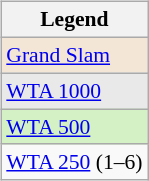<table>
<tr valign=top>
<td><br><table class=wikitable style="font-size:90%">
<tr>
<th>Legend</th>
</tr>
<tr>
<td style="background:#f3e6d7;"><a href='#'>Grand Slam</a></td>
</tr>
<tr>
<td bgcolor=e9e9e9><a href='#'>WTA 1000</a></td>
</tr>
<tr>
<td bgcolor=d4f1c5><a href='#'>WTA 500</a></td>
</tr>
<tr>
<td><a href='#'>WTA 250</a> (1–6)</td>
</tr>
</table>
</td>
</tr>
</table>
